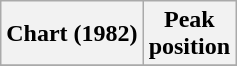<table class="wikitable">
<tr>
<th>Chart (1982)</th>
<th>Peak<br>position</th>
</tr>
<tr>
</tr>
</table>
